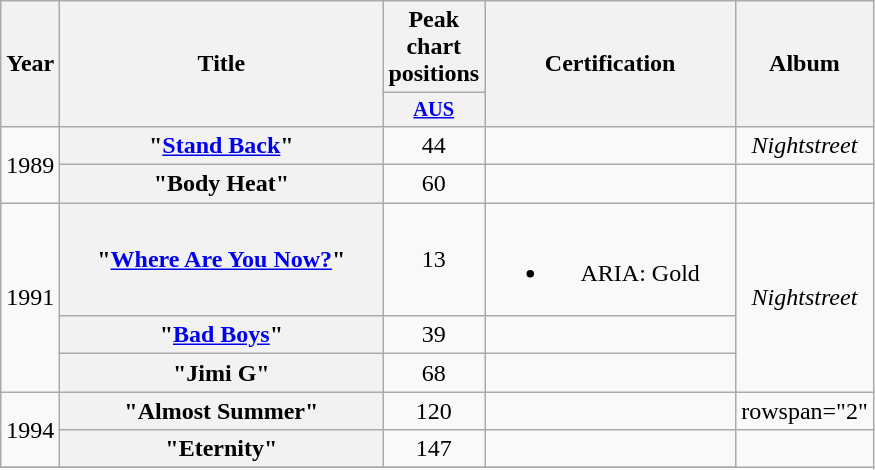<table class="wikitable plainrowheaders" style="text-align:center;">
<tr>
<th scope="col" rowspan="2" style="width:1em;">Year</th>
<th scope="col" rowspan="2" style="width:13em;">Title</th>
<th scope="col" colspan="1">Peak chart positions</th>
<th scope="col" rowspan="2" style="width:10em;">Certification</th>
<th scope="col" rowspan="2">Album</th>
</tr>
<tr>
<th scope="col" style="width:3em;font-size:85%;"><a href='#'>AUS</a><br></th>
</tr>
<tr>
<td rowspan="2">1989</td>
<th scope="row">"<a href='#'>Stand Back</a>"</th>
<td>44</td>
<td></td>
<td><em>Nightstreet</em></td>
</tr>
<tr>
<th scope="row">"Body Heat"</th>
<td>60</td>
<td></td>
<td></td>
</tr>
<tr>
<td rowspan="3">1991</td>
<th scope="row">"<a href='#'>Where Are You Now?</a>"</th>
<td>13</td>
<td><br><ul><li>ARIA: Gold</li></ul></td>
<td rowspan="3"><em>Nightstreet</em></td>
</tr>
<tr>
<th scope="row">"<a href='#'>Bad Boys</a>"</th>
<td>39</td>
<td></td>
</tr>
<tr>
<th scope="row">"Jimi G"</th>
<td>68</td>
<td></td>
</tr>
<tr>
<td rowspan="2">1994</td>
<th scope="row">"Almost Summer"</th>
<td>120</td>
<td></td>
<td>rowspan="2" </td>
</tr>
<tr>
<th scope="row">"Eternity"</th>
<td>147</td>
<td></td>
</tr>
<tr>
</tr>
</table>
